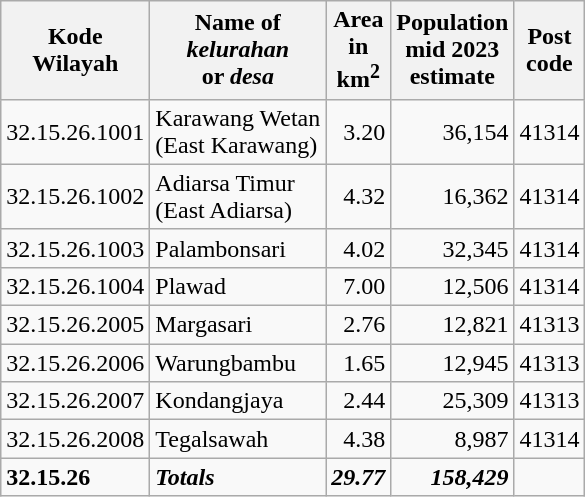<table class="wikitable">
<tr>
<th>Kode <br>Wilayah</th>
<th>Name of <br> <em>kelurahan</em><br> or <em>desa</em></th>
<th>Area <br>in <br>km<sup>2</sup></th>
<th>Population<br>mid 2023<br>estimate</th>
<th>Post<br>code</th>
</tr>
<tr>
<td>32.15.26.1001</td>
<td>Karawang Wetan <br>(East Karawang)</td>
<td align="right">3.20</td>
<td align="right">36,154</td>
<td>41314</td>
</tr>
<tr>
<td>32.15.26.1002</td>
<td>Adiarsa Timur <br>(East Adiarsa)</td>
<td align="right">4.32</td>
<td align="right">16,362</td>
<td>41314</td>
</tr>
<tr>
<td>32.15.26.1003</td>
<td>Palambonsari</td>
<td align="right">4.02</td>
<td align="right">32,345</td>
<td>41314</td>
</tr>
<tr>
<td>32.15.26.1004</td>
<td>Plawad</td>
<td align="right">7.00</td>
<td align="right">12,506</td>
<td>41314</td>
</tr>
<tr>
<td>32.15.26.2005</td>
<td>Margasari</td>
<td align="right">2.76</td>
<td align="right">12,821</td>
<td>41313</td>
</tr>
<tr>
<td>32.15.26.2006</td>
<td>Warungbambu</td>
<td align="right">1.65</td>
<td align="right">12,945</td>
<td>41313</td>
</tr>
<tr>
<td>32.15.26.2007</td>
<td>Kondangjaya</td>
<td align="right">2.44</td>
<td align="right">25,309</td>
<td>41313</td>
</tr>
<tr>
<td>32.15.26.2008</td>
<td>Tegalsawah</td>
<td align="right">4.38</td>
<td align="right">8,987</td>
<td>41314</td>
</tr>
<tr>
<td><strong>32.15.26</strong></td>
<td><strong><em>Totals</em></strong></td>
<td align="right"><strong><em>29.77</em></strong></td>
<td align="right"><strong><em>158,429</em></strong></td>
<td></td>
</tr>
</table>
